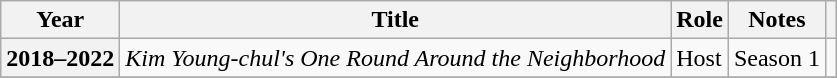<table class="wikitable  plainrowheaders">
<tr>
<th scope="col">Year</th>
<th scope="col">Title</th>
<th scope="col">Role</th>
<th scope="col">Notes</th>
<th scope="col" class="unsortable"></th>
</tr>
<tr>
<th scope="row">2018–2022</th>
<td><em>Kim Young-chul's One Round Around the Neighborhood</em></td>
<td>Host</td>
<td>Season 1</td>
<td></td>
</tr>
<tr>
</tr>
</table>
